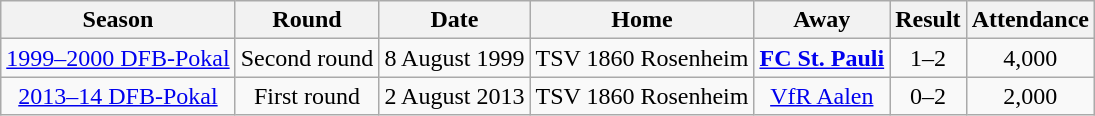<table class="wikitable">
<tr>
<th>Season</th>
<th>Round</th>
<th>Date</th>
<th>Home</th>
<th>Away</th>
<th>Result</th>
<th>Attendance</th>
</tr>
<tr align="center">
<td><a href='#'>1999–2000 DFB-Pokal</a></td>
<td>Second round</td>
<td>8 August 1999</td>
<td>TSV 1860 Rosenheim</td>
<td><strong><a href='#'>FC St. Pauli</a></strong></td>
<td>1–2</td>
<td>4,000</td>
</tr>
<tr style="text-align:center;">
<td><a href='#'>2013–14 DFB-Pokal</a></td>
<td>First round</td>
<td>2 August 2013</td>
<td>TSV 1860 Rosenheim</td>
<td><a href='#'>VfR Aalen</a></td>
<td>0–2</td>
<td>2,000</td>
</tr>
</table>
